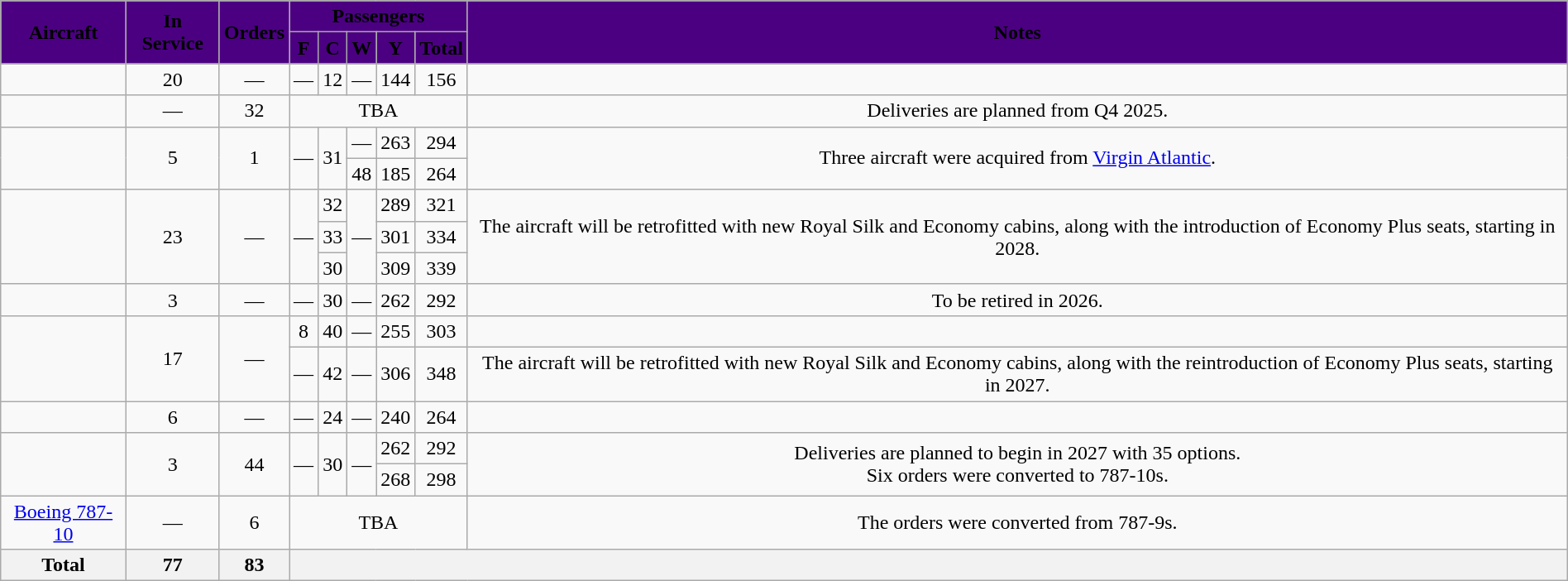<table class="wikitable" style="border-collapse:collapse;text-align:center; margin: 1em auto;">
<tr>
<th rowspan=2 style="background:Indigo;"><span>Aircraft</span></th>
<th rowspan=2 style="background:Indigo;"><span>In Service</span></th>
<th rowspan=2 style="background:Indigo;"><span>Orders</span></th>
<th colspan=5 style="background:Indigo;"><span>Passengers</span></th>
<th rowspan=2 style="background:Indigo;"><span>Notes</span></th>
</tr>
<tr>
<th style="background:Indigo;"><abbr><span>F</span></abbr></th>
<th style="background:Indigo;"><abbr><span>C</span></abbr></th>
<th style="background:Indigo;"><abbr><span>W</span></abbr></th>
<th style="background:Indigo;"><abbr><span>Y</span></abbr></th>
<th style="background:Indigo;"><span>Total</span></th>
</tr>
<tr>
<td></td>
<td>20</td>
<td>—</td>
<td>—</td>
<td>12</td>
<td>—</td>
<td>144</td>
<td>156</td>
<td></td>
</tr>
<tr>
<td></td>
<td>—</td>
<td>32</td>
<td colspan="5" style="text-align:center"><abbr>TBA</abbr></td>
<td>Deliveries are planned from Q4 2025.</td>
</tr>
<tr>
<td rowspan="2"></td>
<td rowspan="2">5</td>
<td rowspan="2">1</td>
<td rowspan="2">—</td>
<td rowspan="2">31</td>
<td>—</td>
<td>263</td>
<td>294</td>
<td rowspan="2">Three aircraft were acquired from <a href='#'>Virgin Atlantic</a>.</td>
</tr>
<tr>
<td>48</td>
<td>185</td>
<td>264</td>
</tr>
<tr>
<td rowspan="3"></td>
<td rowspan="3">23</td>
<td rowspan="3">—</td>
<td rowspan="3">—</td>
<td>32</td>
<td rowspan="3">—</td>
<td>289</td>
<td>321</td>
<td rowspan="3">The aircraft will be retrofitted with new Royal Silk and Economy cabins, along with the introduction of Economy Plus seats, starting in 2028.</td>
</tr>
<tr>
<td>33</td>
<td>301</td>
<td>334</td>
</tr>
<tr>
<td>30</td>
<td>309</td>
<td>339</td>
</tr>
<tr>
<td></td>
<td>3</td>
<td>—</td>
<td>—</td>
<td>30</td>
<td>—</td>
<td>262</td>
<td>292</td>
<td>To be retired in 2026.</td>
</tr>
<tr>
<td rowspan="2"></td>
<td rowspan="2">17</td>
<td rowspan="2">—</td>
<td>8</td>
<td>40</td>
<td>—</td>
<td>255</td>
<td>303</td>
<td></td>
</tr>
<tr>
<td>—</td>
<td>42</td>
<td>—</td>
<td>306</td>
<td>348</td>
<td>The aircraft will be retrofitted with new Royal Silk and Economy cabins, along with the reintroduction of Economy Plus seats, starting in 2027.</td>
</tr>
<tr>
<td></td>
<td>6</td>
<td>—</td>
<td>—</td>
<td>24</td>
<td>—</td>
<td>240</td>
<td>264</td>
<td></td>
</tr>
<tr>
<td rowspan="2"></td>
<td rowspan="2">3</td>
<td rowspan="2">44</td>
<td rowspan="2">—</td>
<td rowspan="2">30</td>
<td rowspan="2">—</td>
<td>262</td>
<td>292</td>
<td rowspan="2">Deliveries are planned to begin in 2027 with 35 options.<br>Six orders were converted to 787-10s.</td>
</tr>
<tr>
<td>268</td>
<td>298</td>
</tr>
<tr>
<td><a href='#'>Boeing 787-10</a></td>
<td>—</td>
<td>6</td>
<td colspan="5"><abbr>TBA</abbr></td>
<td>The orders were converted from 787-9s.</td>
</tr>
<tr>
<th>Total</th>
<th>77</th>
<th>83</th>
<th colspan="6"></th>
</tr>
</table>
